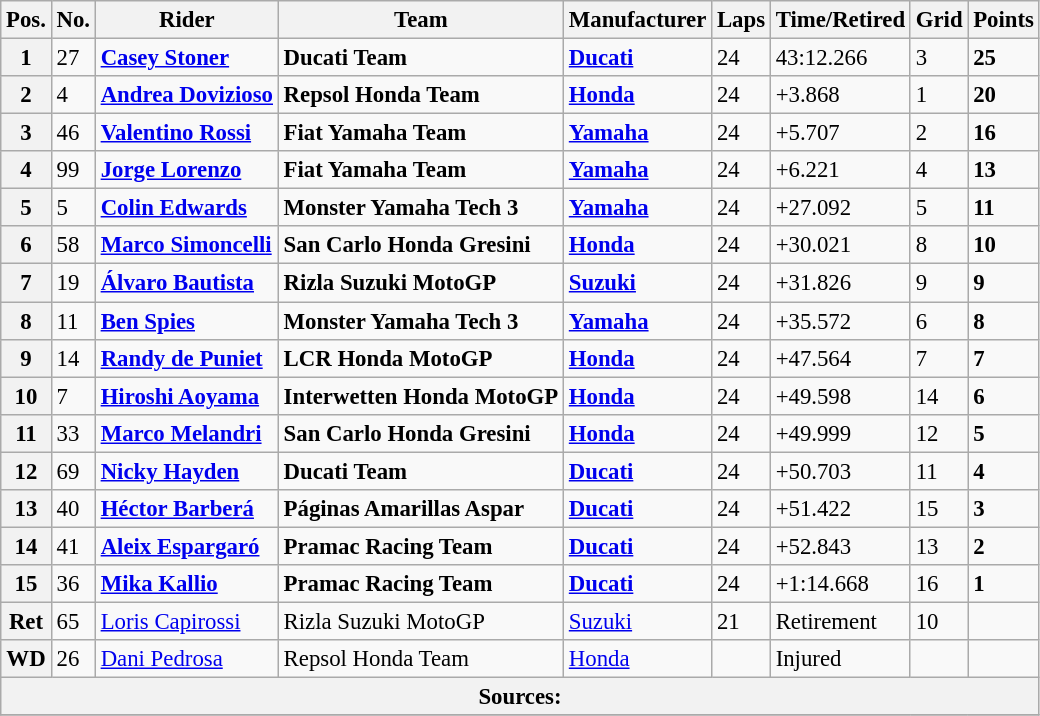<table class="wikitable" style="font-size: 95%;">
<tr>
<th>Pos.</th>
<th>No.</th>
<th>Rider</th>
<th>Team</th>
<th>Manufacturer</th>
<th>Laps</th>
<th>Time/Retired</th>
<th>Grid</th>
<th>Points</th>
</tr>
<tr>
<th>1</th>
<td>27</td>
<td> <strong><a href='#'>Casey Stoner</a></strong></td>
<td><strong>Ducati Team</strong></td>
<td><strong><a href='#'>Ducati</a></strong></td>
<td>24</td>
<td>43:12.266</td>
<td>3</td>
<td><strong>25</strong></td>
</tr>
<tr>
<th>2</th>
<td>4</td>
<td> <strong><a href='#'>Andrea Dovizioso</a></strong></td>
<td><strong>Repsol Honda Team</strong></td>
<td><strong><a href='#'>Honda</a></strong></td>
<td>24</td>
<td>+3.868</td>
<td>1</td>
<td><strong>20</strong></td>
</tr>
<tr>
<th>3</th>
<td>46</td>
<td> <strong><a href='#'>Valentino Rossi</a></strong></td>
<td><strong>Fiat Yamaha Team</strong></td>
<td><strong><a href='#'>Yamaha</a></strong></td>
<td>24</td>
<td>+5.707</td>
<td>2</td>
<td><strong>16</strong></td>
</tr>
<tr>
<th>4</th>
<td>99</td>
<td> <strong><a href='#'>Jorge Lorenzo</a></strong></td>
<td><strong>Fiat Yamaha Team</strong></td>
<td><strong><a href='#'>Yamaha</a></strong></td>
<td>24</td>
<td>+6.221</td>
<td>4</td>
<td><strong>13</strong></td>
</tr>
<tr>
<th>5</th>
<td>5</td>
<td> <strong><a href='#'>Colin Edwards</a></strong></td>
<td><strong>Monster Yamaha Tech 3</strong></td>
<td><strong><a href='#'>Yamaha</a></strong></td>
<td>24</td>
<td>+27.092</td>
<td>5</td>
<td><strong>11</strong></td>
</tr>
<tr>
<th>6</th>
<td>58</td>
<td> <strong><a href='#'>Marco Simoncelli</a></strong></td>
<td><strong>San Carlo Honda Gresini</strong></td>
<td><strong><a href='#'>Honda</a></strong></td>
<td>24</td>
<td>+30.021</td>
<td>8</td>
<td><strong>10</strong></td>
</tr>
<tr>
<th>7</th>
<td>19</td>
<td> <strong><a href='#'>Álvaro Bautista</a></strong></td>
<td><strong>Rizla Suzuki MotoGP</strong></td>
<td><strong><a href='#'>Suzuki</a></strong></td>
<td>24</td>
<td>+31.826</td>
<td>9</td>
<td><strong>9</strong></td>
</tr>
<tr>
<th>8</th>
<td>11</td>
<td> <strong><a href='#'>Ben Spies</a></strong></td>
<td><strong>Monster Yamaha Tech 3</strong></td>
<td><strong><a href='#'>Yamaha</a></strong></td>
<td>24</td>
<td>+35.572</td>
<td>6</td>
<td><strong>8</strong></td>
</tr>
<tr>
<th>9</th>
<td>14</td>
<td> <strong><a href='#'>Randy de Puniet</a></strong></td>
<td><strong>LCR Honda MotoGP</strong></td>
<td><strong><a href='#'>Honda</a></strong></td>
<td>24</td>
<td>+47.564</td>
<td>7</td>
<td><strong>7</strong></td>
</tr>
<tr>
<th>10</th>
<td>7</td>
<td> <strong><a href='#'>Hiroshi Aoyama</a></strong></td>
<td><strong>Interwetten Honda MotoGP</strong></td>
<td><strong><a href='#'>Honda</a></strong></td>
<td>24</td>
<td>+49.598</td>
<td>14</td>
<td><strong>6</strong></td>
</tr>
<tr>
<th>11</th>
<td>33</td>
<td> <strong><a href='#'>Marco Melandri</a></strong></td>
<td><strong>San Carlo Honda Gresini</strong></td>
<td><strong><a href='#'>Honda</a></strong></td>
<td>24</td>
<td>+49.999</td>
<td>12</td>
<td><strong>5</strong></td>
</tr>
<tr>
<th>12</th>
<td>69</td>
<td> <strong><a href='#'>Nicky Hayden</a></strong></td>
<td><strong>Ducati Team</strong></td>
<td><strong><a href='#'>Ducati</a></strong></td>
<td>24</td>
<td>+50.703</td>
<td>11</td>
<td><strong>4</strong></td>
</tr>
<tr>
<th>13</th>
<td>40</td>
<td> <strong><a href='#'>Héctor Barberá</a></strong></td>
<td><strong>Páginas Amarillas Aspar</strong></td>
<td><strong><a href='#'>Ducati</a></strong></td>
<td>24</td>
<td>+51.422</td>
<td>15</td>
<td><strong>3</strong></td>
</tr>
<tr>
<th>14</th>
<td>41</td>
<td> <strong><a href='#'>Aleix Espargaró</a></strong></td>
<td><strong>Pramac Racing Team</strong></td>
<td><strong><a href='#'>Ducati</a></strong></td>
<td>24</td>
<td>+52.843</td>
<td>13</td>
<td><strong>2</strong></td>
</tr>
<tr>
<th>15</th>
<td>36</td>
<td> <strong><a href='#'>Mika Kallio</a></strong></td>
<td><strong>Pramac Racing Team</strong></td>
<td><strong><a href='#'>Ducati</a></strong></td>
<td>24</td>
<td>+1:14.668</td>
<td>16</td>
<td><strong>1</strong></td>
</tr>
<tr>
<th>Ret</th>
<td>65</td>
<td> <a href='#'>Loris Capirossi</a></td>
<td>Rizla Suzuki MotoGP</td>
<td><a href='#'>Suzuki</a></td>
<td>21</td>
<td>Retirement</td>
<td>10</td>
<td></td>
</tr>
<tr>
<th>WD</th>
<td>26</td>
<td> <a href='#'>Dani Pedrosa</a></td>
<td>Repsol Honda Team</td>
<td><a href='#'>Honda</a></td>
<td></td>
<td>Injured</td>
<td></td>
<td></td>
</tr>
<tr>
<th colspan=9>Sources: </th>
</tr>
<tr>
</tr>
</table>
